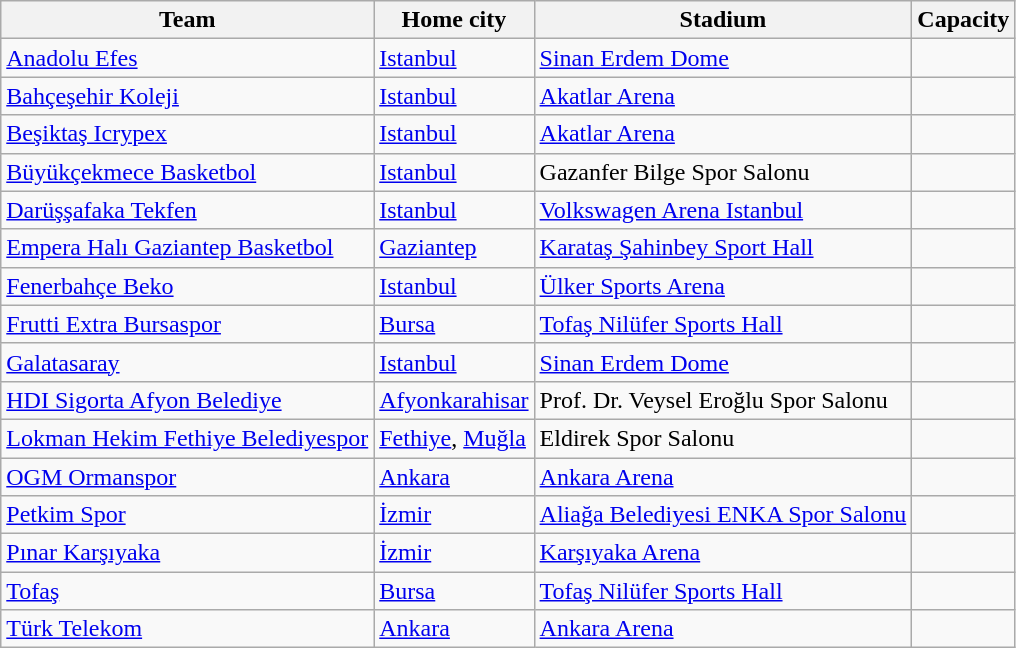<table class="wikitable sortable" style="text-align: left;">
<tr>
<th>Team</th>
<th>Home city</th>
<th>Stadium</th>
<th>Capacity</th>
</tr>
<tr>
<td><a href='#'>Anadolu Efes</a></td>
<td><a href='#'>Istanbul</a></td>
<td><a href='#'>Sinan Erdem Dome</a></td>
<td></td>
</tr>
<tr>
<td><a href='#'>Bahçeşehir Koleji</a></td>
<td><a href='#'>Istanbul</a></td>
<td><a href='#'>Akatlar Arena</a></td>
<td></td>
</tr>
<tr>
<td><a href='#'>Beşiktaş Icrypex</a></td>
<td><a href='#'>Istanbul</a></td>
<td><a href='#'>Akatlar Arena</a></td>
<td></td>
</tr>
<tr>
<td><a href='#'>Büyükçekmece Basketbol</a></td>
<td><a href='#'>Istanbul</a></td>
<td>Gazanfer Bilge Spor Salonu</td>
<td></td>
</tr>
<tr>
<td><a href='#'>Darüşşafaka Tekfen</a></td>
<td><a href='#'>Istanbul</a></td>
<td><a href='#'>Volkswagen Arena Istanbul</a></td>
<td></td>
</tr>
<tr>
<td><a href='#'>Empera Halı Gaziantep Basketbol</a></td>
<td><a href='#'>Gaziantep</a></td>
<td><a href='#'>Karataş Şahinbey Sport Hall</a></td>
<td></td>
</tr>
<tr>
<td><a href='#'>Fenerbahçe Beko</a></td>
<td><a href='#'>Istanbul</a></td>
<td><a href='#'>Ülker Sports Arena</a></td>
<td></td>
</tr>
<tr>
<td><a href='#'>Frutti Extra Bursaspor</a></td>
<td><a href='#'>Bursa</a></td>
<td><a href='#'>Tofaş Nilüfer Sports Hall</a></td>
<td></td>
</tr>
<tr>
<td><a href='#'>Galatasaray</a></td>
<td><a href='#'>Istanbul</a></td>
<td><a href='#'>Sinan Erdem Dome</a></td>
<td></td>
</tr>
<tr>
<td><a href='#'>HDI Sigorta Afyon Belediye</a></td>
<td><a href='#'>Afyonkarahisar</a></td>
<td>Prof. Dr. Veysel Eroğlu Spor Salonu</td>
<td></td>
</tr>
<tr>
<td><a href='#'>Lokman Hekim Fethiye Belediyespor</a></td>
<td><a href='#'>Fethiye</a>, <a href='#'>Muğla</a></td>
<td>Eldirek Spor Salonu</td>
<td></td>
</tr>
<tr>
<td><a href='#'>OGM Ormanspor</a></td>
<td><a href='#'>Ankara</a></td>
<td><a href='#'>Ankara Arena</a></td>
<td></td>
</tr>
<tr>
<td><a href='#'>Petkim Spor</a></td>
<td><a href='#'>İzmir</a></td>
<td><a href='#'>Aliağa Belediyesi ENKA Spor Salonu</a></td>
<td></td>
</tr>
<tr>
<td><a href='#'>Pınar Karşıyaka</a></td>
<td><a href='#'>İzmir</a></td>
<td><a href='#'>Karşıyaka Arena</a></td>
<td></td>
</tr>
<tr>
<td><a href='#'>Tofaş</a></td>
<td><a href='#'>Bursa</a></td>
<td><a href='#'>Tofaş Nilüfer Sports Hall</a></td>
<td></td>
</tr>
<tr>
<td><a href='#'>Türk Telekom</a></td>
<td><a href='#'>Ankara</a></td>
<td><a href='#'>Ankara Arena</a></td>
<td></td>
</tr>
</table>
